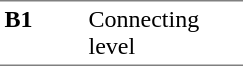<table border=0 cellspacing=0 cellpadding=3>
<tr>
<td style="border-bottom:solid 1px gray;border-top:solid 1px gray;" width=50 valign=top><strong>B1</strong></td>
<td style="border-top:solid 1px gray;border-bottom:solid 1px gray;" width=100 valign=top>Connecting level</td>
</tr>
</table>
